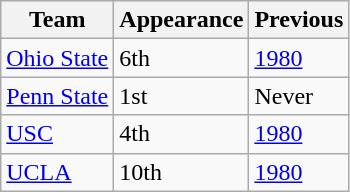<table class="wikitable sortable">
<tr>
<th>Team</th>
<th>Appearance</th>
<th>Previous</th>
</tr>
<tr>
<td><a href='#'>Ohio State</a></td>
<td>6th</td>
<td><a href='#'>1980</a></td>
</tr>
<tr>
<td><a href='#'>Penn State</a></td>
<td>1st</td>
<td>Never</td>
</tr>
<tr>
<td><a href='#'>USC</a></td>
<td>4th</td>
<td><a href='#'>1980</a></td>
</tr>
<tr>
<td><a href='#'>UCLA</a></td>
<td>10th</td>
<td><a href='#'>1980</a></td>
</tr>
</table>
